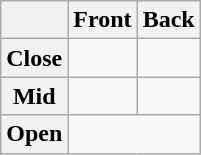<table class=wikitable style=text-align:center>
<tr>
<th></th>
<th colspan=2>Front</th>
<th colspan=2>Back</th>
</tr>
<tr>
<th>Close</th>
<td style=border-right-width:0></td>
<td style=border-left-width:0></td>
<td style=border-right-width:0></td>
<td style=border-left-width:0></td>
</tr>
<tr>
<th>Mid</th>
<td style=border-right-width:0></td>
<td style=border-left-width:0></td>
<td style=border-right-width:0></td>
<td style=border-left-width:0></td>
</tr>
<tr>
<th>Open</th>
<td style=border-width:0></td>
<td style=border-width:0></td>
<td style=border-width:0></td>
<td style=border-width:0></td>
</tr>
</table>
